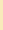<table class="toccolours" style="float:right; margin:0 0 1em 1em;">
<tr>
<td style="background:#f8eaba; text-align:center;"><br><div></div></td>
</tr>
<tr>
<td><br></td>
</tr>
<tr>
<td><br></td>
</tr>
<tr>
<td><br></td>
</tr>
<tr>
<td><br></td>
</tr>
</table>
